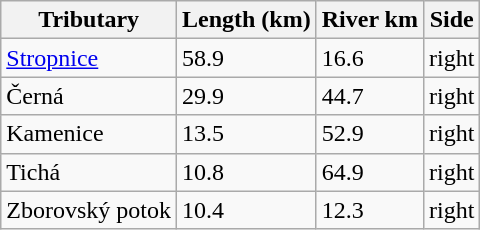<table class="wikitable">
<tr>
<th>Tributary</th>
<th>Length (km)</th>
<th>River km</th>
<th>Side</th>
</tr>
<tr>
<td><a href='#'>Stropnice</a></td>
<td>58.9</td>
<td>16.6</td>
<td>right</td>
</tr>
<tr>
<td>Černá</td>
<td>29.9</td>
<td>44.7</td>
<td>right</td>
</tr>
<tr>
<td>Kamenice</td>
<td>13.5</td>
<td>52.9</td>
<td>right</td>
</tr>
<tr>
<td>Tichá</td>
<td>10.8</td>
<td>64.9</td>
<td>right</td>
</tr>
<tr>
<td>Zborovský potok</td>
<td>10.4</td>
<td>12.3</td>
<td>right</td>
</tr>
</table>
